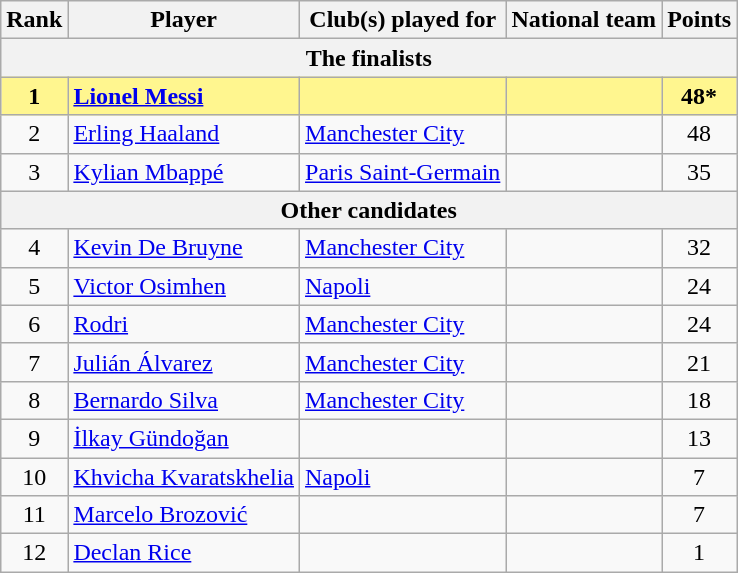<table class="wikitable plainrowheaders sortable">
<tr>
<th>Rank</th>
<th>Player</th>
<th>Club(s) played for</th>
<th>National team</th>
<th>Points</th>
</tr>
<tr>
<th colspan="5">The finalists</th>
</tr>
<tr style="background-color: #FFF68F; font-weight: bold;">
<td align="center">1</td>
<td><a href='#'>Lionel Messi</a></td>
<td></td>
<td></td>
<td align="center">48*</td>
</tr>
<tr>
<td align="center">2</td>
<td><a href='#'>Erling Haaland</a></td>
<td> <a href='#'>Manchester City</a></td>
<td></td>
<td align="center">48</td>
</tr>
<tr>
<td align="center">3</td>
<td><a href='#'>Kylian Mbappé</a></td>
<td> <a href='#'>Paris Saint-Germain</a></td>
<td></td>
<td align="center">35</td>
</tr>
<tr>
<th colspan="5">Other candidates</th>
</tr>
<tr>
<td align="center">4</td>
<td><a href='#'>Kevin De Bruyne</a></td>
<td> <a href='#'>Manchester City</a></td>
<td></td>
<td align="center">32</td>
</tr>
<tr>
<td align="center">5</td>
<td><a href='#'>Victor Osimhen</a></td>
<td> <a href='#'>Napoli</a></td>
<td></td>
<td align="center">24</td>
</tr>
<tr>
<td align="center">6</td>
<td><a href='#'>Rodri</a></td>
<td> <a href='#'>Manchester City</a></td>
<td></td>
<td align="center">24</td>
</tr>
<tr>
<td align="center">7</td>
<td><a href='#'>Julián Álvarez</a></td>
<td> <a href='#'>Manchester City</a></td>
<td></td>
<td align="center">21</td>
</tr>
<tr>
<td align="center">8</td>
<td><a href='#'>Bernardo Silva</a></td>
<td> <a href='#'>Manchester City</a></td>
<td></td>
<td align="center">18</td>
</tr>
<tr>
<td align="center">9</td>
<td><a href='#'>İlkay Gündoğan</a></td>
<td></td>
<td></td>
<td align="center">13</td>
</tr>
<tr>
<td align="center">10</td>
<td><a href='#'>Khvicha Kvaratskhelia</a></td>
<td> <a href='#'>Napoli</a></td>
<td></td>
<td align="center">7</td>
</tr>
<tr>
<td align="center">11</td>
<td><a href='#'>Marcelo Brozović</a></td>
<td></td>
<td></td>
<td align="center">7</td>
</tr>
<tr>
<td align="center">12</td>
<td><a href='#'>Declan Rice</a></td>
<td></td>
<td></td>
<td align="center">1</td>
</tr>
</table>
